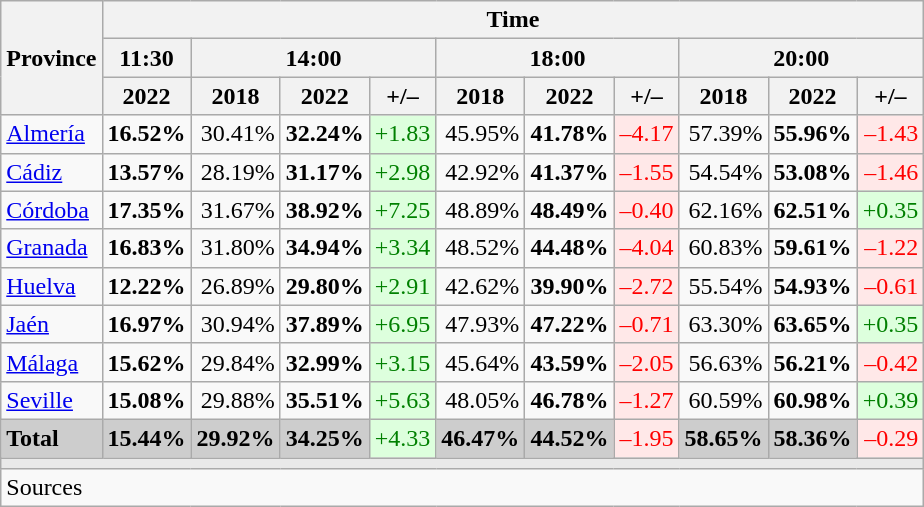<table class="wikitable sortable" style="text-align:right;">
<tr>
<th rowspan="3">Province</th>
<th colspan="11">Time</th>
</tr>
<tr>
<th>11:30</th>
<th colspan="3">14:00</th>
<th colspan="3">18:00</th>
<th colspan="3">20:00</th>
</tr>
<tr>
<th>2022</th>
<th>2018</th>
<th>2022</th>
<th>+/–</th>
<th>2018</th>
<th>2022</th>
<th>+/–</th>
<th>2018</th>
<th>2022</th>
<th>+/–</th>
</tr>
<tr>
<td align="left"><a href='#'>Almería</a></td>
<td><strong>16.52%</strong></td>
<td>30.41%</td>
<td><strong>32.24%</strong></td>
<td style="background:#DDFFDD; color:green;">+1.83</td>
<td>45.95%</td>
<td><strong>41.78%</strong></td>
<td style="background:#FFE8E8; color:red;">–4.17</td>
<td>57.39%</td>
<td><strong>55.96%</strong></td>
<td style="background:#FFE8E8; color:red;">–1.43</td>
</tr>
<tr>
<td align="left"><a href='#'>Cádiz</a></td>
<td><strong>13.57%</strong></td>
<td>28.19%</td>
<td><strong>31.17%</strong></td>
<td style="background:#DDFFDD; color:green;">+2.98</td>
<td>42.92%</td>
<td><strong>41.37%</strong></td>
<td style="background:#FFE8E8; color:red;">–1.55</td>
<td>54.54%</td>
<td><strong>53.08%</strong></td>
<td style="background:#FFE8E8; color:red;">–1.46</td>
</tr>
<tr>
<td align="left"><a href='#'>Córdoba</a></td>
<td><strong>17.35%</strong></td>
<td>31.67%</td>
<td><strong>38.92%</strong></td>
<td style="background:#DDFFDD; color:green;">+7.25</td>
<td>48.89%</td>
<td><strong>48.49%</strong></td>
<td style="background:#FFE8E8; color:red;">–0.40</td>
<td>62.16%</td>
<td><strong>62.51%</strong></td>
<td style="background:#DDFFDD; color:green;">+0.35</td>
</tr>
<tr>
<td align="left"><a href='#'>Granada</a></td>
<td><strong>16.83%</strong></td>
<td>31.80%</td>
<td><strong>34.94%</strong></td>
<td style="background:#DDFFDD; color:green;">+3.34</td>
<td>48.52%</td>
<td><strong>44.48%</strong></td>
<td style="background:#FFE8E8; color:red;">–4.04</td>
<td>60.83%</td>
<td><strong>59.61%</strong></td>
<td style="background:#FFE8E8; color:red;">–1.22</td>
</tr>
<tr>
<td align="left"><a href='#'>Huelva</a></td>
<td><strong>12.22%</strong></td>
<td>26.89%</td>
<td><strong>29.80%</strong></td>
<td style="background:#DDFFDD; color:green;">+2.91</td>
<td>42.62%</td>
<td><strong>39.90%</strong></td>
<td style="background:#FFE8E8; color:red;">–2.72</td>
<td>55.54%</td>
<td><strong>54.93%</strong></td>
<td style="background:#FFE8E8; color:red;">–0.61</td>
</tr>
<tr>
<td align="left"><a href='#'>Jaén</a></td>
<td><strong>16.97%</strong></td>
<td>30.94%</td>
<td><strong>37.89%</strong></td>
<td style="background:#DDFFDD; color:green;">+6.95</td>
<td>47.93%</td>
<td><strong>47.22%</strong></td>
<td style="background:#FFE8E8; color:red;">–0.71</td>
<td>63.30%</td>
<td><strong>63.65%</strong></td>
<td style="background:#DDFFDD; color:green;">+0.35</td>
</tr>
<tr>
<td align="left"><a href='#'>Málaga</a></td>
<td><strong>15.62%</strong></td>
<td>29.84%</td>
<td><strong>32.99%</strong></td>
<td style="background:#DDFFDD; color:green;">+3.15</td>
<td>45.64%</td>
<td><strong>43.59%</strong></td>
<td style="background:#FFE8E8; color:red;">–2.05</td>
<td>56.63%</td>
<td><strong>56.21%</strong></td>
<td style="background:#FFE8E8; color:red;">–0.42</td>
</tr>
<tr>
<td align="left"><a href='#'>Seville</a></td>
<td><strong>15.08%</strong></td>
<td>29.88%</td>
<td><strong>35.51%</strong></td>
<td style="background:#DDFFDD; color:green;">+5.63</td>
<td>48.05%</td>
<td><strong>46.78%</strong></td>
<td style="background:#FFE8E8; color:red;">–1.27</td>
<td>60.59%</td>
<td><strong>60.98%</strong></td>
<td style="background:#DDFFDD; color:green;">+0.39</td>
</tr>
<tr style="background:#CDCDCD;">
<td align="left"><strong>Total</strong></td>
<td><strong>15.44%</strong></td>
<td><strong>29.92%</strong></td>
<td><strong>34.25%</strong></td>
<td style="background:#DDFFDD; color:green;">+4.33</td>
<td><strong>46.47%</strong></td>
<td><strong>44.52%</strong></td>
<td style="background:#FFE8E8; color:red;">–1.95</td>
<td><strong>58.65%</strong></td>
<td><strong>58.36%</strong></td>
<td style="background:#FFE8E8; color:red;">–0.29</td>
</tr>
<tr>
<td colspan="11" bgcolor="#E9E9E9"></td>
</tr>
<tr>
<td align="left" colspan="11">Sources</td>
</tr>
</table>
